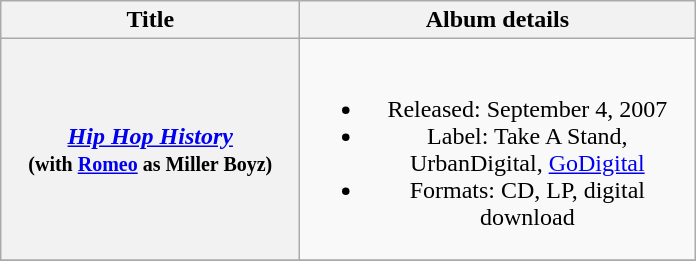<table class="wikitable plainrowheaders" style="text-align:center;">
<tr>
<th scope="col" rowspan="1" style="width:12em;">Title</th>
<th scope="col" rowspan="1" style="width:16em;">Album details</th>
</tr>
<tr>
<th scope="row"><em><a href='#'>Hip Hop History</a></em><br><small>(with <a href='#'>Romeo</a> as Miller Boyz)</small></th>
<td><br><ul><li>Released: September 4, 2007</li><li>Label: Take A Stand, UrbanDigital, <a href='#'>GoDigital</a></li><li>Formats: CD, LP, digital download</li></ul></td>
</tr>
<tr>
</tr>
</table>
